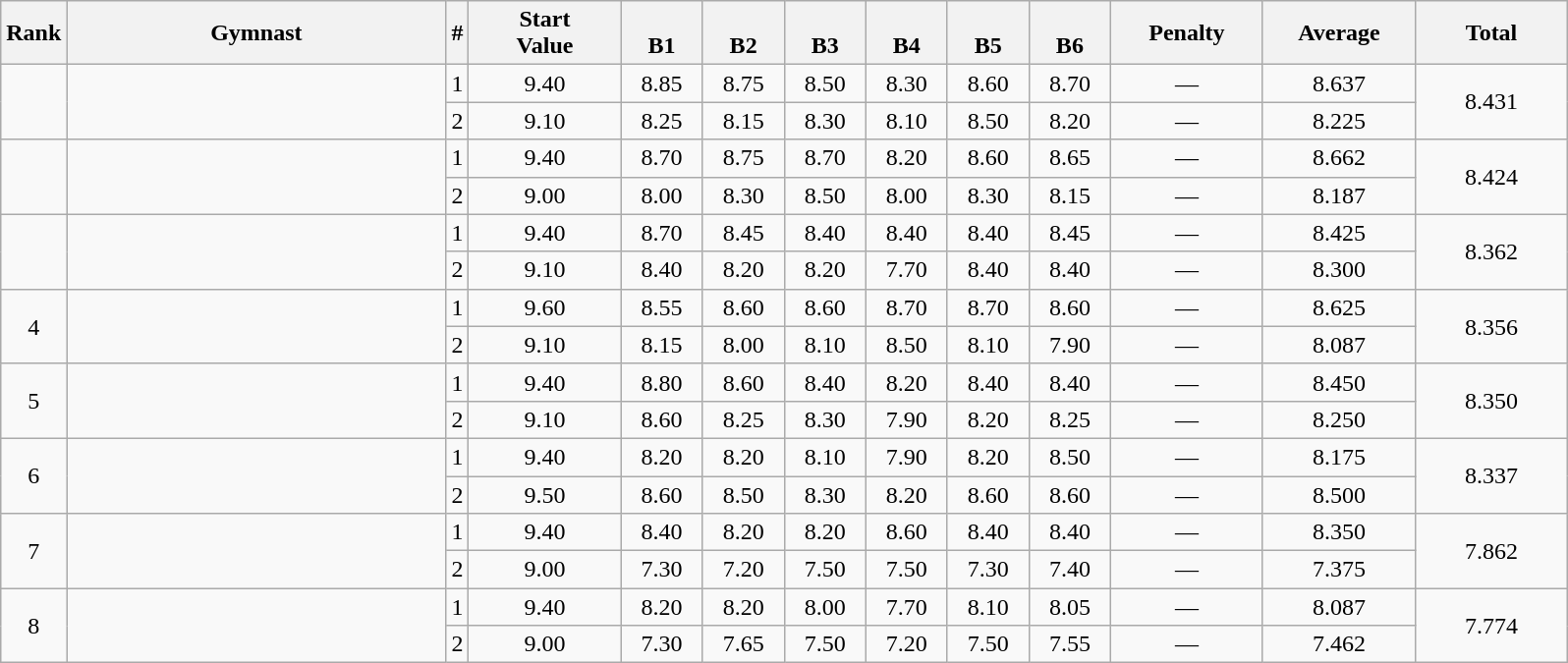<table class="wikitable" style="text-align:center">
<tr>
<th>Rank</th>
<th width=250>Gymnast</th>
<th>#</th>
<th style="width:6em">Start<br>Value</th>
<th style="vertical-align:bottom; width:3em">B1</th>
<th style="vertical-align:bottom; width:3em">B2</th>
<th style="vertical-align:bottom; width:3em">B3</th>
<th style="vertical-align:bottom; width:3em">B4</th>
<th style="vertical-align:bottom; width:3em">B5</th>
<th style="vertical-align:bottom; width:3em">B6</th>
<th style="width:6em">Penalty</th>
<th style="width:6em">Average</th>
<th style="width:6em">Total</th>
</tr>
<tr>
<td rowspan=2></td>
<td rowspan=2 align=left></td>
<td>1</td>
<td>9.40</td>
<td>8.85</td>
<td>8.75</td>
<td>8.50</td>
<td>8.30</td>
<td>8.60</td>
<td>8.70</td>
<td>—</td>
<td>8.637</td>
<td rowspan=2>8.431</td>
</tr>
<tr>
<td>2</td>
<td>9.10</td>
<td>8.25</td>
<td>8.15</td>
<td>8.30</td>
<td>8.10</td>
<td>8.50</td>
<td>8.20</td>
<td>—</td>
<td>8.225</td>
</tr>
<tr>
<td rowspan=2></td>
<td rowspan=2 align=left></td>
<td>1</td>
<td>9.40</td>
<td>8.70</td>
<td>8.75</td>
<td>8.70</td>
<td>8.20</td>
<td>8.60</td>
<td>8.65</td>
<td>—</td>
<td>8.662</td>
<td rowspan=2>8.424</td>
</tr>
<tr>
<td>2</td>
<td>9.00</td>
<td>8.00</td>
<td>8.30</td>
<td>8.50</td>
<td>8.00</td>
<td>8.30</td>
<td>8.15</td>
<td>—</td>
<td>8.187</td>
</tr>
<tr>
<td rowspan=2></td>
<td rowspan=2 align=left></td>
<td>1</td>
<td>9.40</td>
<td>8.70</td>
<td>8.45</td>
<td>8.40</td>
<td>8.40</td>
<td>8.40</td>
<td>8.45</td>
<td>—</td>
<td>8.425</td>
<td rowspan=2>8.362</td>
</tr>
<tr>
<td>2</td>
<td>9.10</td>
<td>8.40</td>
<td>8.20</td>
<td>8.20</td>
<td>7.70</td>
<td>8.40</td>
<td>8.40</td>
<td>—</td>
<td>8.300</td>
</tr>
<tr>
<td rowspan=2>4</td>
<td rowspan=2 align=left></td>
<td>1</td>
<td>9.60</td>
<td>8.55</td>
<td>8.60</td>
<td>8.60</td>
<td>8.70</td>
<td>8.70</td>
<td>8.60</td>
<td>—</td>
<td>8.625</td>
<td rowspan=2>8.356</td>
</tr>
<tr>
<td>2</td>
<td>9.10</td>
<td>8.15</td>
<td>8.00</td>
<td>8.10</td>
<td>8.50</td>
<td>8.10</td>
<td>7.90</td>
<td>—</td>
<td>8.087</td>
</tr>
<tr>
<td rowspan=2>5</td>
<td rowspan=2 align=left></td>
<td>1</td>
<td>9.40</td>
<td>8.80</td>
<td>8.60</td>
<td>8.40</td>
<td>8.20</td>
<td>8.40</td>
<td>8.40</td>
<td>—</td>
<td>8.450</td>
<td rowspan=2>8.350</td>
</tr>
<tr>
<td>2</td>
<td>9.10</td>
<td>8.60</td>
<td>8.25</td>
<td>8.30</td>
<td>7.90</td>
<td>8.20</td>
<td>8.25</td>
<td>—</td>
<td>8.250</td>
</tr>
<tr>
<td rowspan=2>6</td>
<td rowspan=2 align=left></td>
<td>1</td>
<td>9.40</td>
<td>8.20</td>
<td>8.20</td>
<td>8.10</td>
<td>7.90</td>
<td>8.20</td>
<td>8.50</td>
<td>—</td>
<td>8.175</td>
<td rowspan=2>8.337</td>
</tr>
<tr>
<td>2</td>
<td>9.50</td>
<td>8.60</td>
<td>8.50</td>
<td>8.30</td>
<td>8.20</td>
<td>8.60</td>
<td>8.60</td>
<td>—</td>
<td>8.500</td>
</tr>
<tr>
<td rowspan=2>7</td>
<td rowspan=2 align=left></td>
<td>1</td>
<td>9.40</td>
<td>8.40</td>
<td>8.20</td>
<td>8.20</td>
<td>8.60</td>
<td>8.40</td>
<td>8.40</td>
<td>—</td>
<td>8.350</td>
<td rowspan=2>7.862</td>
</tr>
<tr>
<td>2</td>
<td>9.00</td>
<td>7.30</td>
<td>7.20</td>
<td>7.50</td>
<td>7.50</td>
<td>7.30</td>
<td>7.40</td>
<td>—</td>
<td>7.375</td>
</tr>
<tr>
<td rowspan=2>8</td>
<td rowspan=2 align=left></td>
<td>1</td>
<td>9.40</td>
<td>8.20</td>
<td>8.20</td>
<td>8.00</td>
<td>7.70</td>
<td>8.10</td>
<td>8.05</td>
<td>—</td>
<td>8.087</td>
<td rowspan=2>7.774</td>
</tr>
<tr>
<td>2</td>
<td>9.00</td>
<td>7.30</td>
<td>7.65</td>
<td>7.50</td>
<td>7.20</td>
<td>7.50</td>
<td>7.55</td>
<td>—</td>
<td>7.462</td>
</tr>
</table>
